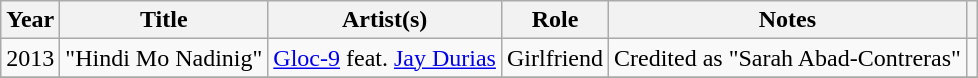<table class="wikitable sortable" >
<tr>
<th>Year</th>
<th>Title</th>
<th>Artist(s)</th>
<th>Role</th>
<th>Notes</th>
<th class="unsortable"></th>
</tr>
<tr>
<td>2013</td>
<td>"Hindi Mo Nadinig"</td>
<td><a href='#'>Gloc-9</a> feat. <a href='#'>Jay Durias</a></td>
<td>Girlfriend</td>
<td>Credited as "Sarah Abad-Contreras"</td>
<td></td>
</tr>
<tr>
</tr>
</table>
